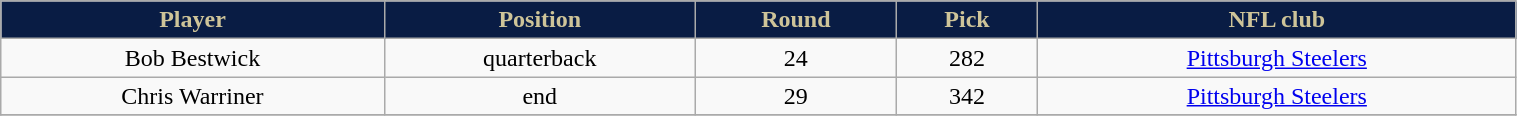<table class="wikitable" width="80%">
<tr align="center"  style="background:#091C44;color:#CEC499;">
<td><strong>Player</strong></td>
<td><strong>Position</strong></td>
<td><strong>Round</strong></td>
<td><strong>Pick</strong></td>
<td><strong>NFL club</strong></td>
</tr>
<tr align="center" bgcolor="">
<td>Bob Bestwick</td>
<td>quarterback</td>
<td>24</td>
<td>282</td>
<td><a href='#'>Pittsburgh Steelers</a></td>
</tr>
<tr align="center" bgcolor="">
<td>Chris Warriner</td>
<td>end</td>
<td>29</td>
<td>342</td>
<td><a href='#'>Pittsburgh Steelers</a></td>
</tr>
<tr align="center" bgcolor="">
</tr>
</table>
